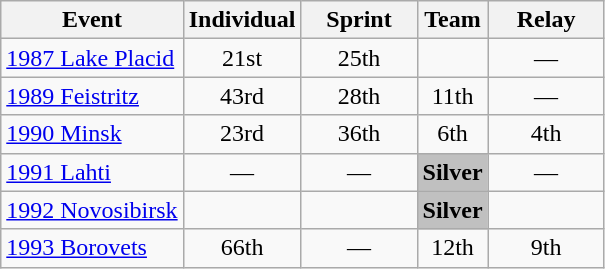<table class="wikitable" style="text-align: center;">
<tr ">
<th>Event</th>
<th style="width:70px;">Individual</th>
<th style="width:70px;">Sprint</th>
<th>Team</th>
<th style="width:70px;">Relay</th>
</tr>
<tr>
<td align=left> <a href='#'>1987 Lake Placid</a></td>
<td>21st</td>
<td>25th</td>
<td></td>
<td>—</td>
</tr>
<tr>
<td align=left> <a href='#'>1989 Feistritz</a></td>
<td>43rd</td>
<td>28th</td>
<td>11th</td>
<td>—</td>
</tr>
<tr>
<td align=left> <a href='#'>1990 Minsk</a></td>
<td>23rd</td>
<td>36th</td>
<td>6th</td>
<td>4th</td>
</tr>
<tr>
<td align=left> <a href='#'>1991 Lahti</a></td>
<td>—</td>
<td>—</td>
<td style="background:silver;"><strong>Silver</strong></td>
<td>—</td>
</tr>
<tr>
<td align=left> <a href='#'>1992 Novosibirsk</a></td>
<td></td>
<td></td>
<td style="background:silver;"><strong>Silver</strong></td>
<td></td>
</tr>
<tr>
<td align=left> <a href='#'>1993 Borovets</a></td>
<td>66th</td>
<td>—</td>
<td>12th</td>
<td>9th</td>
</tr>
</table>
